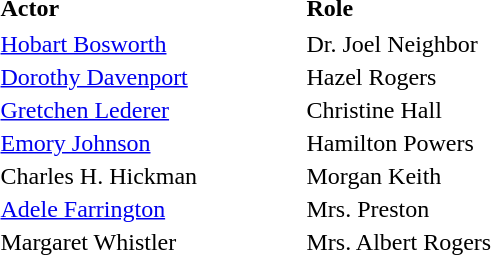<table>
<tr>
<th style="text-align: left; width: 200px;">Actor</th>
<th style="text-align: left; width: 200px;">Role</th>
</tr>
<tr style="text-align: left;"width: 400px;"|>
</tr>
<tr>
<td><a href='#'>Hobart Bosworth</a></td>
<td>Dr. Joel Neighbor</td>
<td rowspan="16"></td>
</tr>
<tr>
<td><a href='#'>Dorothy Davenport</a></td>
<td>Hazel Rogers</td>
</tr>
<tr>
<td><a href='#'>Gretchen Lederer</a></td>
<td>Christine Hall</td>
</tr>
<tr>
<td><a href='#'>Emory Johnson</a></td>
<td>Hamilton Powers</td>
</tr>
<tr>
<td>Charles H. Hickman</td>
<td>Morgan Keith</td>
</tr>
<tr>
<td><a href='#'>Adele Farrington</a></td>
<td>Mrs. Preston</td>
</tr>
<tr>
<td>Margaret Whistler</td>
<td>Mrs. Albert Rogers</td>
</tr>
</table>
